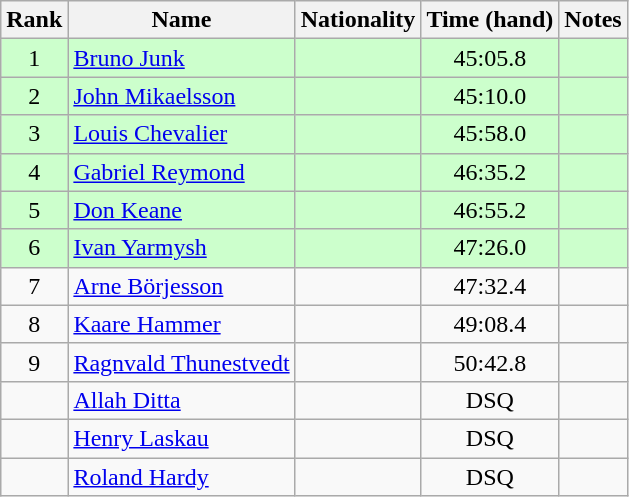<table class="wikitable sortable" style="text-align:center">
<tr>
<th>Rank</th>
<th>Name</th>
<th>Nationality</th>
<th>Time (hand)</th>
<th>Notes</th>
</tr>
<tr bgcolor=ccffcc>
<td>1</td>
<td align=left><a href='#'>Bruno Junk</a></td>
<td align=left></td>
<td>45:05.8</td>
<td></td>
</tr>
<tr bgcolor=ccffcc>
<td>2</td>
<td align=left><a href='#'>John Mikaelsson</a></td>
<td align=left></td>
<td>45:10.0</td>
<td></td>
</tr>
<tr bgcolor=ccffcc>
<td>3</td>
<td align=left><a href='#'>Louis Chevalier</a></td>
<td align=left></td>
<td>45:58.0</td>
<td></td>
</tr>
<tr bgcolor=ccffcc>
<td>4</td>
<td align=left><a href='#'>Gabriel Reymond</a></td>
<td align=left></td>
<td>46:35.2</td>
<td></td>
</tr>
<tr bgcolor=ccffcc>
<td>5</td>
<td align=left><a href='#'>Don Keane</a></td>
<td align=left></td>
<td>46:55.2</td>
<td></td>
</tr>
<tr bgcolor=ccffcc>
<td>6</td>
<td align=left><a href='#'>Ivan Yarmysh</a></td>
<td align=left></td>
<td>47:26.0</td>
<td></td>
</tr>
<tr>
<td>7</td>
<td align=left><a href='#'>Arne Börjesson</a></td>
<td align=left></td>
<td>47:32.4</td>
<td></td>
</tr>
<tr>
<td>8</td>
<td align=left><a href='#'>Kaare Hammer</a></td>
<td align=left></td>
<td>49:08.4</td>
<td></td>
</tr>
<tr>
<td>9</td>
<td align=left><a href='#'>Ragnvald Thunestvedt</a></td>
<td align=left></td>
<td>50:42.8</td>
<td></td>
</tr>
<tr>
<td></td>
<td align=left><a href='#'>Allah Ditta</a></td>
<td align=left></td>
<td>DSQ</td>
<td></td>
</tr>
<tr>
<td></td>
<td align=left><a href='#'>Henry Laskau</a></td>
<td align=left></td>
<td>DSQ</td>
<td></td>
</tr>
<tr>
<td></td>
<td align=left><a href='#'>Roland Hardy</a></td>
<td align=left></td>
<td>DSQ</td>
<td></td>
</tr>
</table>
